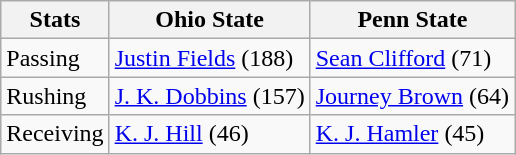<table class="wikitable">
<tr>
<th>Stats</th>
<th>Ohio State</th>
<th>Penn State</th>
</tr>
<tr>
<td>Passing</td>
<td><a href='#'>Justin Fields</a> (188)</td>
<td><a href='#'>Sean Clifford</a> (71)</td>
</tr>
<tr>
<td>Rushing</td>
<td><a href='#'>J. K. Dobbins</a> (157)</td>
<td><a href='#'>Journey Brown</a> (64)</td>
</tr>
<tr>
<td>Receiving</td>
<td><a href='#'>K. J. Hill</a> (46)</td>
<td><a href='#'>K. J. Hamler</a> (45)</td>
</tr>
</table>
